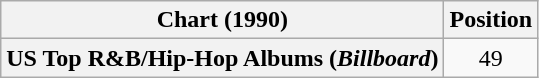<table class="wikitable plainrowheaders" style="text-align:center">
<tr>
<th scope="col">Chart (1990)</th>
<th scope="col">Position</th>
</tr>
<tr>
<th scope="row">US Top R&B/Hip-Hop Albums (<em>Billboard</em>)</th>
<td>49</td>
</tr>
</table>
